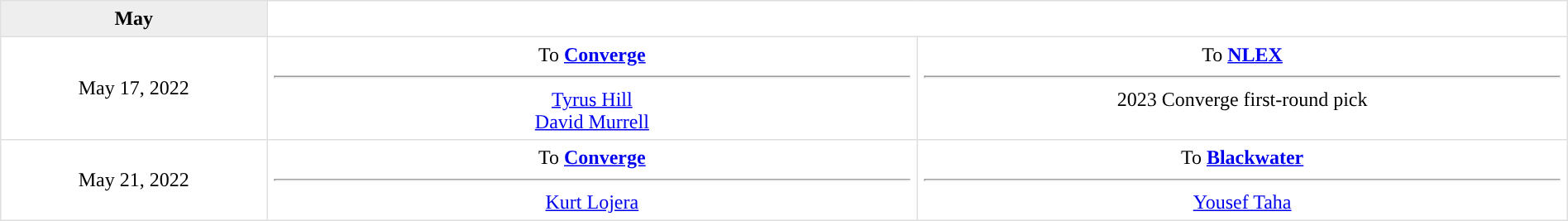<table border=1 style="border-collapse:collapse; text-align: center; width: 100%" bordercolor="#DFDFDF"  cellpadding="5">
<tr bgcolor="eeeeee">
<th>May</th>
</tr>
<tr>
<td style="width:12%">May 17, 2022</td>
<td style="width:29.3%" valign="top">To <strong><a href='#'>Converge</a></strong><hr><a href='#'>Tyrus Hill</a><br><a href='#'>David Murrell</a></td>
<td style="width:29.3%" valign="top">To <strong><a href='#'>NLEX</a></strong><hr>2023 Converge first-round pick</td>
</tr>
<tr>
<td style="width:12%">May 21, 2022</td>
<td style="width:29.3%" valign="top">To <strong><a href='#'>Converge</a></strong><hr><a href='#'>Kurt Lojera</a></td>
<td style="width:29.3%" valign="top">To <strong><a href='#'>Blackwater</a></strong><hr><a href='#'>Yousef Taha</a></td>
</tr>
</table>
